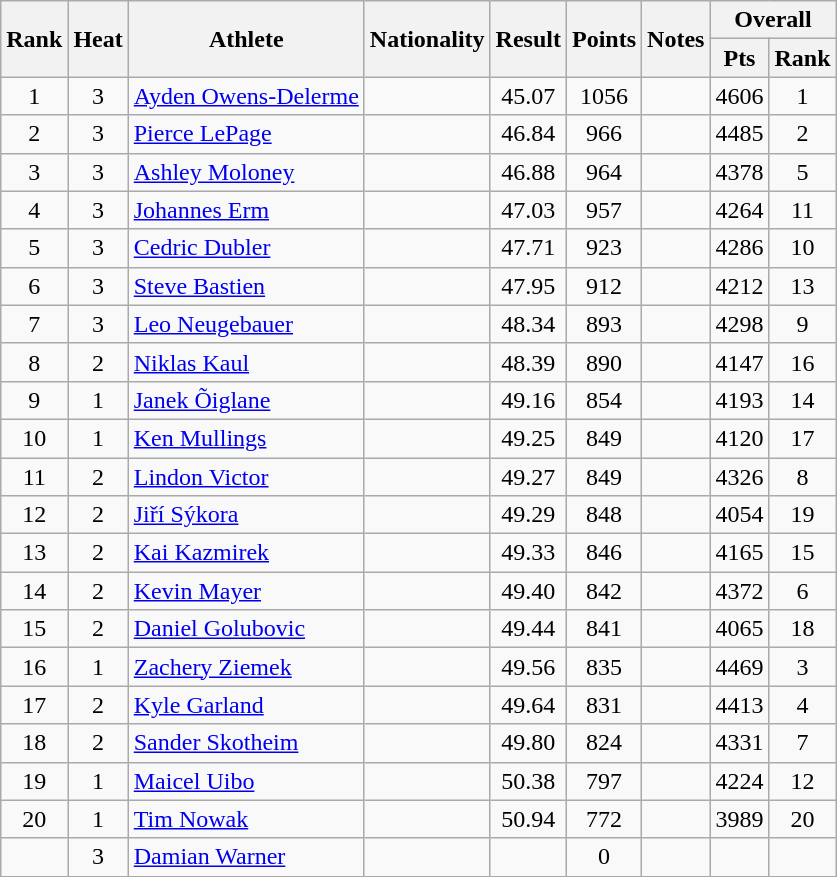<table class="wikitable sortable" style="text-align:center">
<tr>
<th rowspan=2>Rank</th>
<th rowspan=2>Heat</th>
<th rowspan=2>Athlete</th>
<th rowspan=2>Nationality</th>
<th rowspan=2>Result</th>
<th rowspan=2>Points</th>
<th rowspan=2>Notes</th>
<th colspan=2>Overall</th>
</tr>
<tr>
<th>Pts</th>
<th>Rank</th>
</tr>
<tr>
<td>1</td>
<td>3</td>
<td align=left><a href='#'>Ayden Owens-Delerme</a></td>
<td align=left></td>
<td>45.07</td>
<td>1056</td>
<td></td>
<td>4606</td>
<td>1</td>
</tr>
<tr>
<td>2</td>
<td>3</td>
<td align=left><a href='#'>Pierce LePage</a></td>
<td align=left></td>
<td>46.84</td>
<td>966</td>
<td></td>
<td>4485</td>
<td>2</td>
</tr>
<tr>
<td>3</td>
<td>3</td>
<td align=left><a href='#'>Ashley Moloney</a></td>
<td align=left></td>
<td>46.88</td>
<td>964</td>
<td></td>
<td>4378</td>
<td>5</td>
</tr>
<tr>
<td>4</td>
<td>3</td>
<td align=left><a href='#'>Johannes Erm</a></td>
<td align=left></td>
<td>47.03</td>
<td>957</td>
<td></td>
<td>4264</td>
<td>11</td>
</tr>
<tr>
<td>5</td>
<td>3</td>
<td align=left><a href='#'>Cedric Dubler</a></td>
<td align=left></td>
<td>47.71</td>
<td>923</td>
<td></td>
<td>4286</td>
<td>10</td>
</tr>
<tr>
<td>6</td>
<td>3</td>
<td align=left><a href='#'>Steve Bastien</a></td>
<td align=left></td>
<td>47.95</td>
<td>912</td>
<td></td>
<td>4212</td>
<td>13</td>
</tr>
<tr>
<td>7</td>
<td>3</td>
<td align=left><a href='#'>Leo Neugebauer</a></td>
<td align=left></td>
<td>48.34</td>
<td>893</td>
<td></td>
<td>4298</td>
<td>9</td>
</tr>
<tr>
<td>8</td>
<td>2</td>
<td align=left><a href='#'>Niklas Kaul</a></td>
<td align=left></td>
<td>48.39</td>
<td>890</td>
<td></td>
<td>4147</td>
<td>16</td>
</tr>
<tr>
<td>9</td>
<td>1</td>
<td align=left><a href='#'>Janek Õiglane</a></td>
<td align=left></td>
<td>49.16</td>
<td>854</td>
<td></td>
<td>4193</td>
<td>14</td>
</tr>
<tr>
<td>10</td>
<td>1</td>
<td align=left><a href='#'>Ken Mullings</a></td>
<td align=left></td>
<td>49.25</td>
<td>849</td>
<td></td>
<td>4120</td>
<td>17</td>
</tr>
<tr>
<td>11</td>
<td>2</td>
<td align=left><a href='#'>Lindon Victor</a></td>
<td align=left></td>
<td>49.27</td>
<td>849</td>
<td></td>
<td>4326</td>
<td>8</td>
</tr>
<tr>
<td>12</td>
<td>2</td>
<td align=left><a href='#'>Jiří Sýkora</a></td>
<td align=left></td>
<td>49.29</td>
<td>848</td>
<td></td>
<td>4054</td>
<td>19</td>
</tr>
<tr>
<td>13</td>
<td>2</td>
<td align=left><a href='#'>Kai Kazmirek</a></td>
<td align=left></td>
<td>49.33</td>
<td>846</td>
<td></td>
<td>4165</td>
<td>15</td>
</tr>
<tr>
<td>14</td>
<td>2</td>
<td align=left><a href='#'>Kevin Mayer</a></td>
<td align=left></td>
<td>49.40</td>
<td>842</td>
<td></td>
<td>4372</td>
<td>6</td>
</tr>
<tr>
<td>15</td>
<td>2</td>
<td align=left><a href='#'>Daniel Golubovic</a></td>
<td align=left></td>
<td>49.44</td>
<td>841</td>
<td></td>
<td>4065</td>
<td>18</td>
</tr>
<tr>
<td>16</td>
<td>1</td>
<td align=left><a href='#'>Zachery Ziemek</a></td>
<td align=left></td>
<td>49.56</td>
<td>835</td>
<td></td>
<td>4469</td>
<td>3</td>
</tr>
<tr>
<td>17</td>
<td>2</td>
<td align=left><a href='#'>Kyle Garland</a></td>
<td align=left></td>
<td>49.64</td>
<td>831</td>
<td></td>
<td>4413</td>
<td>4</td>
</tr>
<tr>
<td>18</td>
<td>2</td>
<td align=left><a href='#'>Sander Skotheim</a></td>
<td align=left></td>
<td>49.80</td>
<td>824</td>
<td></td>
<td>4331</td>
<td>7</td>
</tr>
<tr>
<td>19</td>
<td>1</td>
<td align=left><a href='#'>Maicel Uibo</a></td>
<td align=left></td>
<td>50.38</td>
<td>797</td>
<td></td>
<td>4224</td>
<td>12</td>
</tr>
<tr>
<td>20</td>
<td>1</td>
<td align=left><a href='#'>Tim Nowak</a></td>
<td align=left></td>
<td>50.94</td>
<td>772</td>
<td></td>
<td>3989</td>
<td>20</td>
</tr>
<tr>
<td></td>
<td>3</td>
<td align=left><a href='#'>Damian Warner</a></td>
<td align=left></td>
<td></td>
<td>0</td>
<td></td>
<td></td>
<td></td>
</tr>
</table>
